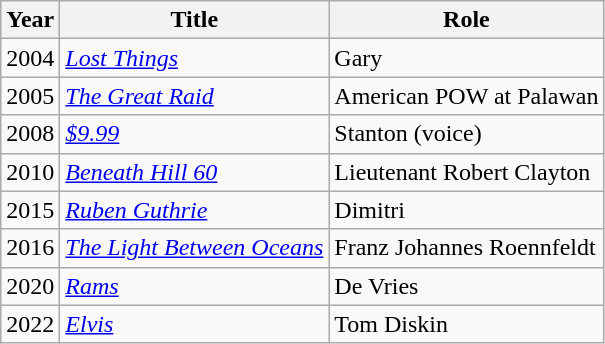<table class="wikitable">
<tr>
<th>Year</th>
<th>Title</th>
<th>Role</th>
</tr>
<tr>
<td>2004</td>
<td><em><a href='#'>Lost Things</a></em></td>
<td>Gary</td>
</tr>
<tr>
<td>2005</td>
<td><em><a href='#'>The Great Raid</a></em></td>
<td>American POW at Palawan</td>
</tr>
<tr>
<td>2008</td>
<td><em><a href='#'>$9.99</a></em></td>
<td>Stanton (voice)</td>
</tr>
<tr>
<td>2010</td>
<td><em><a href='#'>Beneath Hill 60</a></em></td>
<td>Lieutenant Robert Clayton</td>
</tr>
<tr>
<td>2015</td>
<td><em><a href='#'>Ruben Guthrie</a></em></td>
<td>Dimitri</td>
</tr>
<tr>
<td>2016</td>
<td><em><a href='#'>The Light Between Oceans</a></em></td>
<td>Franz Johannes Roennfeldt</td>
</tr>
<tr>
<td>2020</td>
<td><em><a href='#'>Rams</a></em></td>
<td>De Vries</td>
</tr>
<tr>
<td>2022</td>
<td><em><a href='#'>Elvis</a></em></td>
<td>Tom Diskin</td>
</tr>
</table>
